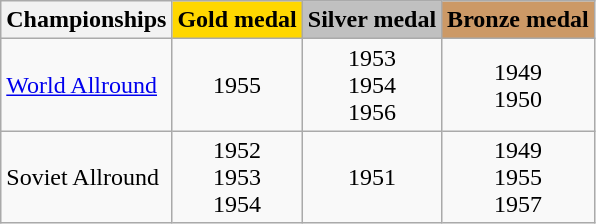<table class="wikitable">
<tr>
<th>Championships</th>
<td align=center bgcolor=gold><strong>Gold medal</strong></td>
<td align=center bgcolor=silver><strong>Silver medal</strong></td>
<td align=center bgcolor=cc9966><strong>Bronze medal</strong></td>
</tr>
<tr align="center">
<td align="left"><a href='#'>World Allround</a></td>
<td>1955</td>
<td>1953 <br> 1954 <br> 1956</td>
<td>1949 <br> 1950</td>
</tr>
<tr align="center">
<td align="left">Soviet Allround</td>
<td>1952 <br> 1953 <br> 1954</td>
<td>1951</td>
<td>1949 <br> 1955 <br> 1957</td>
</tr>
</table>
